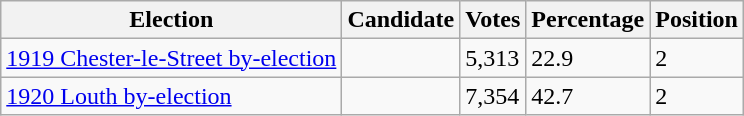<table class="wikitable sortable">
<tr>
<th>Election</th>
<th>Candidate</th>
<th>Votes</th>
<th>Percentage</th>
<th>Position</th>
</tr>
<tr>
<td><a href='#'>1919 Chester-le-Street by-election</a></td>
<td></td>
<td>5,313</td>
<td>22.9</td>
<td>2</td>
</tr>
<tr>
<td><a href='#'>1920 Louth by-election</a></td>
<td></td>
<td>7,354</td>
<td>42.7</td>
<td>2</td>
</tr>
</table>
